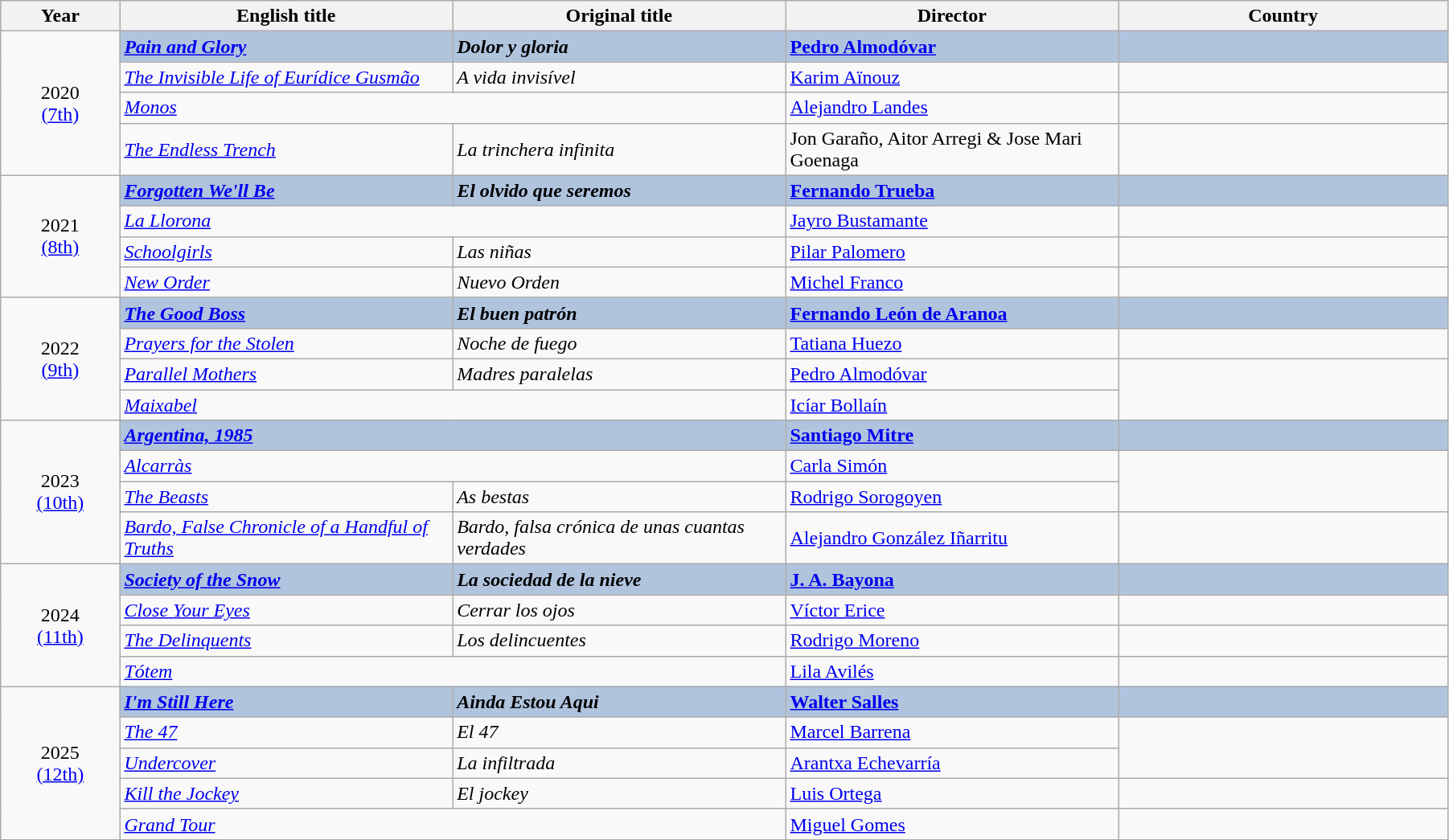<table class="wikitable" width="95%" cellpadding="6">
<tr>
<th width="100"><strong>Year</strong></th>
<th width="300"><strong>English title</strong></th>
<th width="300"><strong>Original title</strong></th>
<th width="300"><strong>Director</strong></th>
<th width="300"><strong>Country</strong></th>
</tr>
<tr>
<td rowspan="4" style="text-align:center;">2020<br><a href='#'>(7th)</a></td>
<td style="background:#B0C4DE;"><strong><em><a href='#'>Pain and Glory</a></em></strong></td>
<td style="background:#B0C4DE;"><strong><em>Dolor y gloria</em></strong></td>
<td style="background:#B0C4DE;"><strong><a href='#'>Pedro Almodóvar</a></strong></td>
<td style="background:#B0C4DE;"><strong></strong></td>
</tr>
<tr>
<td><em><a href='#'>The Invisible Life of Eurídice Gusmão</a></em></td>
<td><em>A vida invisível</em></td>
<td><a href='#'>Karim Aïnouz</a></td>
<td></td>
</tr>
<tr>
<td colspan="2"><em><a href='#'>Monos</a></em></td>
<td><a href='#'>Alejandro Landes</a></td>
<td></td>
</tr>
<tr>
<td><em><a href='#'>The Endless Trench</a></em></td>
<td><em>La trinchera infinita</em></td>
<td>Jon Garaño, Aitor Arregi & Jose Mari Goenaga</td>
<td></td>
</tr>
<tr>
<td rowspan="4" style="text-align:center;">2021<br><a href='#'>(8th)</a><br></td>
<td style="background:#B0C4DE;"><strong><em><a href='#'>Forgotten We'll Be</a></em></strong></td>
<td style="background:#B0C4DE;"><strong><em>El olvido que seremos</em></strong></td>
<td style="background:#B0C4DE;"><strong><a href='#'>Fernando Trueba</a></strong></td>
<td style="background:#B0C4DE;"><strong></strong></td>
</tr>
<tr>
<td colspan="2"><em><a href='#'>La Llorona</a></em></td>
<td><a href='#'>Jayro Bustamante</a></td>
<td></td>
</tr>
<tr>
<td><em><a href='#'>Schoolgirls</a></em></td>
<td><em>Las niñas</em></td>
<td><a href='#'>Pilar Palomero</a></td>
<td></td>
</tr>
<tr>
<td><em><a href='#'>New Order</a></em></td>
<td><em>Nuevo Orden</em></td>
<td><a href='#'>Michel Franco</a></td>
<td></td>
</tr>
<tr>
<td rowspan="4" style="text-align:center;">2022<br><a href='#'>(9th)</a><br></td>
<td style="background:#B0C4DE;"><strong><em><a href='#'>The Good Boss</a></em></strong></td>
<td style="background:#B0C4DE;"><strong><em>El buen patrón</em></strong></td>
<td style="background:#B0C4DE;"><strong><a href='#'>Fernando León de Aranoa</a></strong></td>
<td style="background:#B0C4DE;"><strong></strong></td>
</tr>
<tr>
<td><em><a href='#'>Prayers for the Stolen</a></em></td>
<td><em>Noche de fuego</em></td>
<td><a href='#'>Tatiana Huezo</a></td>
<td></td>
</tr>
<tr>
<td><em><a href='#'>Parallel Mothers</a></em></td>
<td><em>Madres paralelas</em></td>
<td><a href='#'>Pedro Almodóvar</a></td>
<td rowspan="2"></td>
</tr>
<tr>
<td colspan="2"><em><a href='#'>Maixabel</a></em></td>
<td><a href='#'>Icíar Bollaín</a></td>
</tr>
<tr>
<td rowspan="4" style="text-align:center;">2023<br><a href='#'>(10th)</a><br></td>
<td colspan="2" style="background:#B0C4DE;"><strong><em><a href='#'>Argentina, 1985</a></em></strong></td>
<td style="background:#B0C4DE;"><strong><a href='#'>Santiago Mitre</a></strong></td>
<td style="background:#B0C4DE;"><strong></strong></td>
</tr>
<tr>
<td colspan="2"><em><a href='#'>Alcarràs</a></em></td>
<td><a href='#'>Carla Simón</a></td>
<td rowspan="2"></td>
</tr>
<tr>
<td><em><a href='#'>The Beasts</a></em></td>
<td><em>As bestas</em></td>
<td><a href='#'>Rodrigo Sorogoyen</a></td>
</tr>
<tr>
<td><em><a href='#'>Bardo, False Chronicle of a Handful of Truths</a></em></td>
<td><em>Bardo, falsa crónica de unas cuantas verdades</em></td>
<td><a href='#'>Alejandro González Iñarritu</a></td>
<td></td>
</tr>
<tr>
<td rowspan="4" style="text-align:center;">2024<br><a href='#'>(11th)</a><br></td>
<td style="background:#B0C4DE;"><strong><em><a href='#'>Society of the Snow</a></em></strong></td>
<td style="background:#B0C4DE;"><strong><em>La sociedad de la nieve</em></strong></td>
<td style="background:#B0C4DE;"><strong><a href='#'>J. A. Bayona</a></strong></td>
<td style="background:#B0C4DE;"><strong></strong></td>
</tr>
<tr>
<td><em><a href='#'>Close Your Eyes</a></em></td>
<td><em>Cerrar los ojos</em></td>
<td><a href='#'>Víctor Erice</a></td>
<td></td>
</tr>
<tr>
<td><em><a href='#'>The Delinquents</a></em></td>
<td><em>Los delincuentes</em></td>
<td><a href='#'>Rodrigo Moreno</a></td>
<td></td>
</tr>
<tr>
<td colspan="2"><em><a href='#'>Tótem</a></em></td>
<td><a href='#'>Lila Avilés</a></td>
<td></td>
</tr>
<tr>
<td rowspan="5" style="text-align:center;">2025<br><a href='#'>(12th)</a><br></td>
<td style="background:#B0C4DE;"><strong><em><a href='#'>I'm Still Here</a></em></strong></td>
<td style="background:#B0C4DE;"><strong><em>Ainda Estou Aqui</em></strong></td>
<td style="background:#B0C4DE;"><strong><a href='#'>Walter Salles</a></strong></td>
<td style="background:#B0C4DE;"><strong></strong></td>
</tr>
<tr>
<td><em><a href='#'>The 47</a></em></td>
<td><em>El 47</em></td>
<td><a href='#'>Marcel Barrena</a></td>
<td rowspan="2"></td>
</tr>
<tr>
<td><em><a href='#'>Undercover</a></em></td>
<td><em>La infiltrada</em></td>
<td><a href='#'>Arantxa Echevarría</a></td>
</tr>
<tr>
<td><em><a href='#'>Kill the Jockey</a></em></td>
<td><em>El jockey</em></td>
<td><a href='#'>Luis Ortega</a></td>
<td></td>
</tr>
<tr>
<td colspan="2"><em><a href='#'>Grand Tour</a></em></td>
<td><a href='#'>Miguel Gomes</a></td>
<td></td>
</tr>
<tr>
</tr>
</table>
